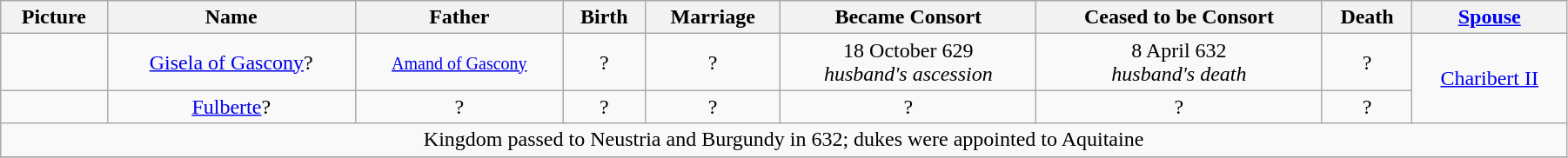<table width=95% class="wikitable">
<tr>
<th>Picture</th>
<th>Name</th>
<th>Father</th>
<th>Birth</th>
<th>Marriage</th>
<th>Became Consort</th>
<th>Ceased to be Consort</th>
<th>Death</th>
<th><a href='#'>Spouse</a></th>
</tr>
<tr>
<td align="center"></td>
<td align="center"><a href='#'>Gisela of Gascony</a>?</td>
<td align="center"><small><a href='#'>Amand of Gascony</a></small></td>
<td align="center">?</td>
<td align="center">?</td>
<td align="center">18 October 629<br><em>husband's ascession</em></td>
<td align="center">8 April 632<br><em>husband's death</em></td>
<td align="center">?</td>
<td align="center" rowspan="2"><a href='#'>Charibert II</a></td>
</tr>
<tr>
<td align="center"></td>
<td align="center"><a href='#'>Fulberte</a>?</td>
<td align="center">?</td>
<td align="center">?</td>
<td align="center">?</td>
<td align="center">?</td>
<td align="center">?</td>
<td align="center">?</td>
</tr>
<tr>
<td align="center" colspan="9">Kingdom passed to Neustria and Burgundy in 632; dukes were appointed to Aquitaine</td>
</tr>
<tr>
</tr>
</table>
